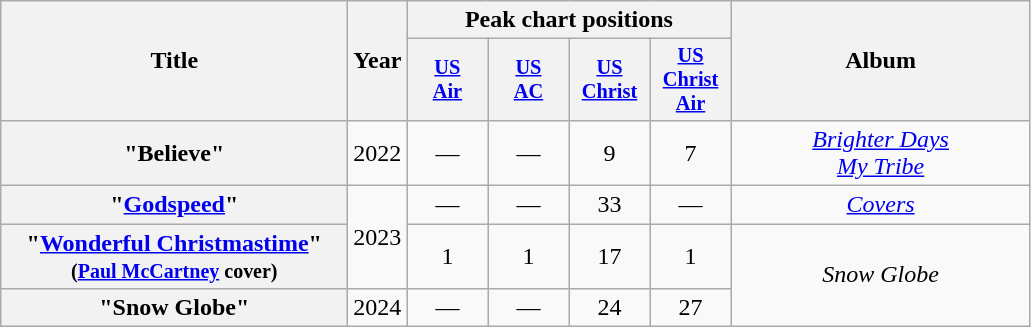<table class="wikitable plainrowheaders" style="text-align:center;">
<tr>
<th rowspan="2" scope="col" style="width:14em;">Title</th>
<th rowspan="2" scope="col">Year</th>
<th colspan="4">Peak chart positions</th>
<th rowspan="2" scope="col" style="width:12em;">Album</th>
</tr>
<tr>
<th scope="col" style="width:3.5em;font-size:85%;"><a href='#'>US<br>Air</a></th>
<th scope="col" style="width:3.5em;font-size:85%;"><a href='#'>US<br>AC</a></th>
<th scope="col" style="width:3.5em;font-size:85%;"><a href='#'>US<br>Christ</a></th>
<th scope="col" style="width:3.5em;font-size:85%;"><a href='#'>US<br>Christ<br>Air</a></th>
</tr>
<tr>
<th scope="row">"Believe"</th>
<td>2022</td>
<td>—</td>
<td>—</td>
<td>9</td>
<td>7</td>
<td><em><a href='#'>Brighter Days</a></em><br><em><a href='#'>My Tribe</a></em></td>
</tr>
<tr>
<th scope="row">"<a href='#'>Godspeed</a>"<br></th>
<td rowspan="2">2023</td>
<td>—</td>
<td>—</td>
<td>33</td>
<td>—</td>
<td><em><a href='#'>Covers</a></em></td>
</tr>
<tr>
<th scope="row">"<a href='#'>Wonderful Christmastime</a>"<br><small>(<a href='#'>Paul McCartney</a> cover)</small></th>
<td>1</td>
<td>1</td>
<td>17</td>
<td>1</td>
<td rowspan="2"><em>Snow Globe</em></td>
</tr>
<tr>
<th scope="row">"Snow Globe"</th>
<td>2024</td>
<td>—</td>
<td>—</td>
<td>24</td>
<td>27</td>
</tr>
</table>
